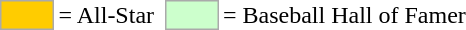<table>
<tr>
<td style="background-color:#FFCC00; border:1px solid #aaaaaa; width:2em;"></td>
<td>= All-Star</td>
<td></td>
<td style="background-color:#CCFFCC; border:1px solid #aaaaaa; width:2em;"></td>
<td>= Baseball Hall of Famer</td>
</tr>
</table>
